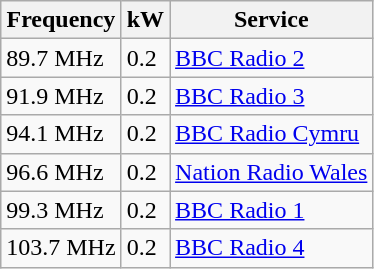<table class="wikitable sortable">
<tr>
<th>Frequency</th>
<th>kW</th>
<th>Service</th>
</tr>
<tr>
<td>89.7 MHz</td>
<td>0.2</td>
<td><a href='#'>BBC Radio 2</a></td>
</tr>
<tr>
<td>91.9 MHz</td>
<td>0.2</td>
<td><a href='#'>BBC Radio 3</a></td>
</tr>
<tr>
<td>94.1 MHz</td>
<td>0.2</td>
<td><a href='#'>BBC Radio Cymru</a></td>
</tr>
<tr>
<td>96.6 MHz</td>
<td>0.2</td>
<td><a href='#'>Nation Radio Wales</a></td>
</tr>
<tr>
<td>99.3 MHz</td>
<td>0.2</td>
<td><a href='#'>BBC Radio 1</a></td>
</tr>
<tr>
<td>103.7 MHz</td>
<td>0.2</td>
<td><a href='#'>BBC Radio 4</a></td>
</tr>
</table>
